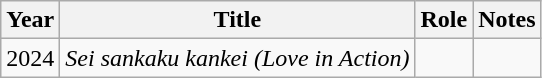<table class="wikitable sortable">
<tr>
<th>Year</th>
<th>Title</th>
<th>Role</th>
<th class="unsortable">Notes</th>
</tr>
<tr>
<td>2024</td>
<td><em>Sei sankaku kankei (Love in Action)</em></td>
<td></td>
<td></td>
</tr>
</table>
